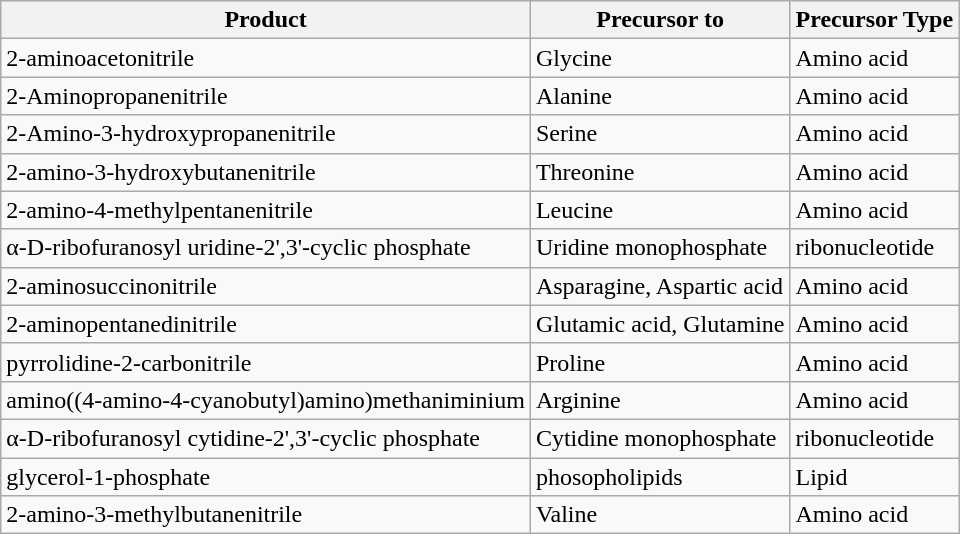<table class="wikitable">
<tr>
<th>Product</th>
<th>Precursor to</th>
<th>Precursor Type</th>
</tr>
<tr>
<td>2-aminoacetonitrile</td>
<td>Glycine</td>
<td>Amino acid</td>
</tr>
<tr>
<td>2-Aminopropanenitrile</td>
<td>Alanine</td>
<td>Amino acid</td>
</tr>
<tr>
<td>2-Amino-3-hydroxypropanenitrile</td>
<td>Serine</td>
<td>Amino acid</td>
</tr>
<tr>
<td>2-amino-3-hydroxybutanenitrile</td>
<td>Threonine</td>
<td>Amino acid</td>
</tr>
<tr>
<td>2-amino-4-methylpentanenitrile</td>
<td>Leucine</td>
<td>Amino acid</td>
</tr>
<tr>
<td>α-D-ribofuranosyl uridine-2',3'-cyclic phosphate</td>
<td>Uridine monophosphate</td>
<td>ribonucleotide</td>
</tr>
<tr>
<td>2-aminosuccinonitrile</td>
<td>Asparagine, Aspartic acid</td>
<td>Amino acid</td>
</tr>
<tr>
<td>2-aminopentanedinitrile</td>
<td>Glutamic acid, Glutamine</td>
<td>Amino acid</td>
</tr>
<tr>
<td>pyrrolidine-2-carbonitrile</td>
<td>Proline</td>
<td>Amino acid</td>
</tr>
<tr>
<td>amino((4-amino-4-cyanobutyl)amino)methaniminium</td>
<td>Arginine</td>
<td>Amino acid</td>
</tr>
<tr>
<td>α-D-ribofuranosyl cytidine-2',3'-cyclic phosphate</td>
<td>Cytidine monophosphate</td>
<td>ribonucleotide</td>
</tr>
<tr>
<td>glycerol-1-phosphate</td>
<td>phosopholipids</td>
<td>Lipid</td>
</tr>
<tr>
<td>2-amino-3-methylbutanenitrile</td>
<td>Valine</td>
<td>Amino acid</td>
</tr>
</table>
